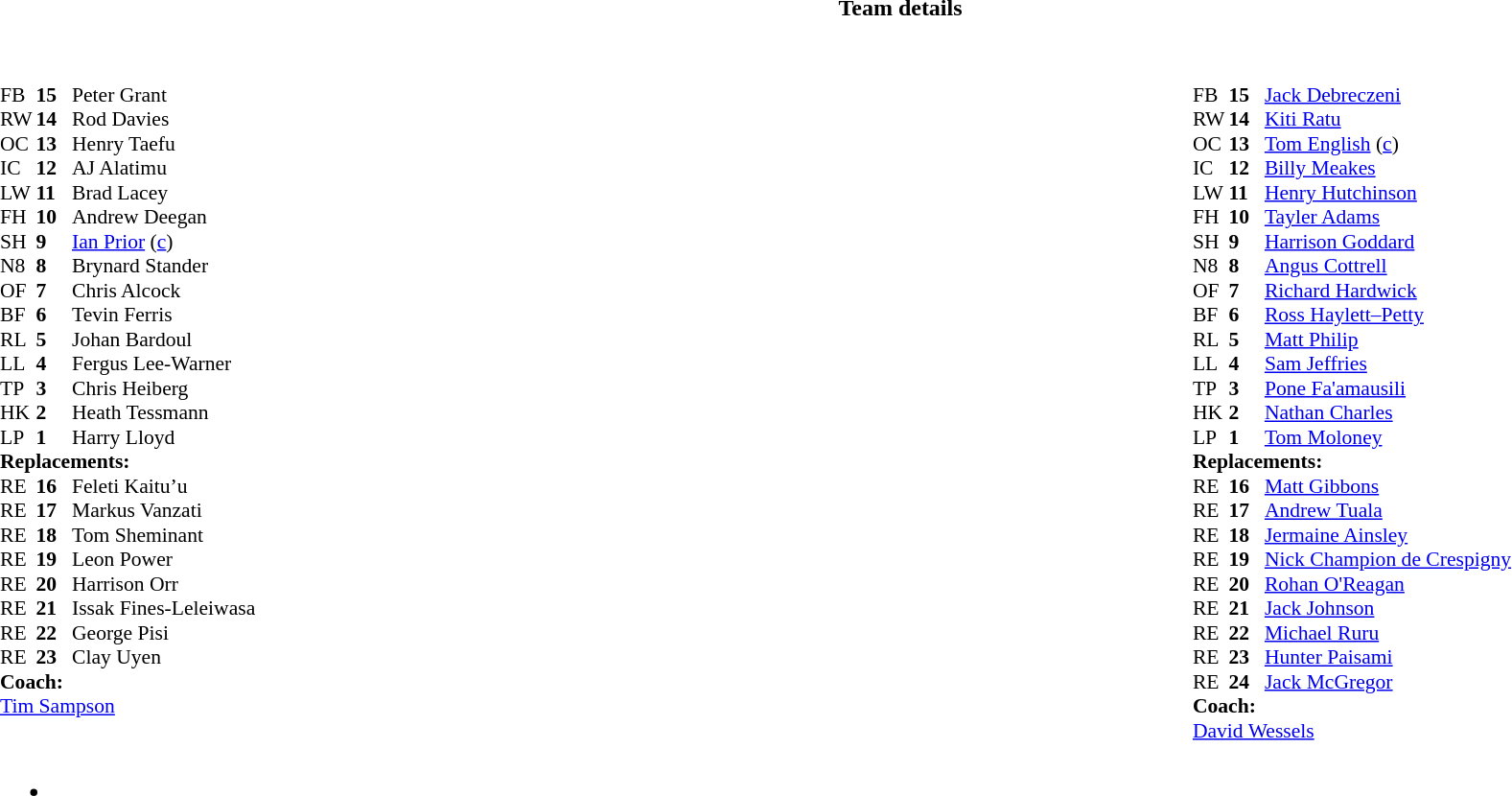<table border="0" style="width:100%;" class="collapsible collapsed">
<tr>
<th>Team details</th>
</tr>
<tr>
<td><br><table style="width:100%;">
<tr>
<td style="vertical-align:top; width:50%;"><br><table style="font-size: 90%" cellspacing="0" cellpadding="0">
<tr>
<th width="25"></th>
<th width="25"></th>
</tr>
<tr>
<td>FB</td>
<td><strong>15</strong></td>
<td>Peter Grant</td>
</tr>
<tr>
<td>RW</td>
<td><strong>14</strong></td>
<td>Rod Davies</td>
</tr>
<tr>
<td>OC</td>
<td><strong>13</strong></td>
<td>Henry Taefu</td>
</tr>
<tr>
<td>IC</td>
<td><strong>12</strong></td>
<td>AJ Alatimu</td>
</tr>
<tr>
<td>LW</td>
<td><strong>11</strong></td>
<td>Brad Lacey</td>
</tr>
<tr>
<td>FH</td>
<td><strong>10</strong></td>
<td>Andrew Deegan</td>
</tr>
<tr>
<td>SH</td>
<td><strong>9</strong></td>
<td><a href='#'>Ian Prior</a> (<a href='#'>c</a>)</td>
</tr>
<tr>
<td>N8</td>
<td><strong>8</strong></td>
<td>Brynard Stander</td>
</tr>
<tr>
<td>OF</td>
<td><strong>7</strong></td>
<td>Chris Alcock</td>
</tr>
<tr>
<td>BF</td>
<td><strong>6</strong></td>
<td>Tevin Ferris</td>
</tr>
<tr>
<td>RL</td>
<td><strong>5</strong></td>
<td>Johan Bardoul</td>
</tr>
<tr>
<td>LL</td>
<td><strong>4</strong></td>
<td>Fergus Lee-Warner</td>
</tr>
<tr>
<td>TP</td>
<td><strong>3</strong></td>
<td>Chris Heiberg</td>
</tr>
<tr>
<td>HK</td>
<td><strong>2</strong></td>
<td>Heath Tessmann</td>
</tr>
<tr>
<td>LP</td>
<td><strong>1</strong></td>
<td>Harry Lloyd</td>
</tr>
<tr>
<td colspan=3><strong>Replacements:</strong></td>
</tr>
<tr>
<td>RE</td>
<td><strong>16</strong></td>
<td>Feleti Kaitu’u</td>
</tr>
<tr>
<td>RE</td>
<td><strong>17</strong></td>
<td>Markus Vanzati</td>
</tr>
<tr>
<td>RE</td>
<td><strong>18</strong></td>
<td>Tom Sheminant</td>
</tr>
<tr>
<td>RE</td>
<td><strong>19</strong></td>
<td>Leon Power</td>
</tr>
<tr>
<td>RE</td>
<td><strong>20</strong></td>
<td>Harrison Orr</td>
</tr>
<tr>
<td>RE</td>
<td><strong>21</strong></td>
<td>Issak Fines-Leleiwasa</td>
</tr>
<tr>
<td>RE</td>
<td><strong>22</strong></td>
<td>George Pisi</td>
</tr>
<tr>
<td>RE</td>
<td><strong>23</strong></td>
<td>Clay Uyen</td>
</tr>
<tr>
<td colspan=3><strong>Coach:</strong></td>
</tr>
<tr>
<td colspan="4"> <a href='#'>Tim Sampson</a></td>
</tr>
</table>
</td>
<td style="vertical-align:top; width:50%;"><br><table cellspacing="0" cellpadding="0" style="font-size:90%; margin:auto;">
<tr>
<th width="25"></th>
<th width="25"></th>
</tr>
<tr>
<td>FB</td>
<td><strong>15</strong></td>
<td><a href='#'>Jack Debreczeni</a></td>
</tr>
<tr>
<td>RW</td>
<td><strong>14</strong></td>
<td><a href='#'>Kiti Ratu</a></td>
</tr>
<tr>
<td>OC</td>
<td><strong>13</strong></td>
<td><a href='#'>Tom English</a> (<a href='#'>c</a>)</td>
</tr>
<tr>
<td>IC</td>
<td><strong>12</strong></td>
<td><a href='#'>Billy Meakes</a></td>
</tr>
<tr>
<td>LW</td>
<td><strong>11</strong></td>
<td><a href='#'>Henry Hutchinson</a></td>
</tr>
<tr>
<td>FH</td>
<td><strong>10</strong></td>
<td><a href='#'>Tayler Adams</a></td>
</tr>
<tr>
<td>SH</td>
<td><strong>9</strong></td>
<td><a href='#'>Harrison Goddard</a></td>
</tr>
<tr>
<td>N8</td>
<td><strong>8</strong></td>
<td><a href='#'>Angus Cottrell</a></td>
</tr>
<tr>
<td>OF</td>
<td><strong>7</strong></td>
<td><a href='#'>Richard Hardwick</a></td>
</tr>
<tr>
<td>BF</td>
<td><strong>6</strong></td>
<td><a href='#'>Ross Haylett–Petty</a></td>
</tr>
<tr>
<td>RL</td>
<td><strong>5</strong></td>
<td><a href='#'>Matt Philip</a></td>
</tr>
<tr>
<td>LL</td>
<td><strong>4</strong></td>
<td><a href='#'>Sam Jeffries</a></td>
</tr>
<tr>
<td>TP</td>
<td><strong>3</strong></td>
<td><a href='#'>Pone Fa'amausili</a></td>
</tr>
<tr>
<td>HK</td>
<td><strong>2</strong></td>
<td><a href='#'>Nathan Charles</a></td>
</tr>
<tr>
<td>LP</td>
<td><strong>1</strong></td>
<td><a href='#'>Tom Moloney</a></td>
</tr>
<tr>
<td colspan="3"><strong>Replacements:</strong></td>
</tr>
<tr>
<td>RE</td>
<td><strong>16</strong></td>
<td><a href='#'>Matt Gibbons</a></td>
</tr>
<tr>
<td>RE</td>
<td><strong>17</strong></td>
<td><a href='#'>Andrew Tuala</a></td>
</tr>
<tr>
<td>RE</td>
<td><strong>18</strong></td>
<td><a href='#'>Jermaine Ainsley</a></td>
</tr>
<tr>
<td>RE</td>
<td><strong>19</strong></td>
<td><a href='#'>Nick Champion de Crespigny</a></td>
</tr>
<tr>
<td>RE</td>
<td><strong>20</strong></td>
<td><a href='#'>Rohan O'Reagan</a></td>
</tr>
<tr>
<td>RE</td>
<td><strong>21</strong></td>
<td><a href='#'>Jack Johnson</a></td>
</tr>
<tr>
<td>RE</td>
<td><strong>22</strong></td>
<td><a href='#'>Michael Ruru</a></td>
</tr>
<tr>
<td>RE</td>
<td><strong>23</strong></td>
<td><a href='#'>Hunter Paisami</a></td>
</tr>
<tr>
<td>RE</td>
<td><strong>24</strong></td>
<td><a href='#'>Jack McGregor</a></td>
</tr>
<tr>
<td colspan="3"><strong>Coach:</strong></td>
</tr>
<tr>
<td colspan="4"> <a href='#'>David Wessels</a></td>
</tr>
</table>
</td>
</tr>
</table>
<table style="width:100%; font-size:90%;">
<tr>
<td></td>
</tr>
</table>
<ul><li></li></ul></td>
</tr>
</table>
